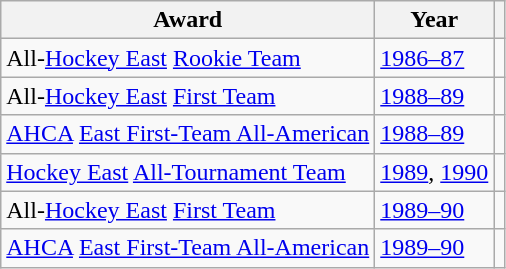<table class="wikitable">
<tr>
<th>Award</th>
<th>Year</th>
<th></th>
</tr>
<tr>
<td>All-<a href='#'>Hockey East</a> <a href='#'>Rookie Team</a></td>
<td><a href='#'>1986–87</a></td>
<td></td>
</tr>
<tr>
<td>All-<a href='#'>Hockey East</a> <a href='#'>First Team</a></td>
<td><a href='#'>1988–89</a></td>
<td></td>
</tr>
<tr>
<td><a href='#'>AHCA</a> <a href='#'>East First-Team All-American</a></td>
<td><a href='#'>1988–89</a></td>
<td></td>
</tr>
<tr>
<td><a href='#'>Hockey East</a> <a href='#'>All-Tournament Team</a></td>
<td><a href='#'>1989</a>, <a href='#'>1990</a></td>
<td></td>
</tr>
<tr>
<td>All-<a href='#'>Hockey East</a> <a href='#'>First Team</a></td>
<td><a href='#'>1989–90</a></td>
<td></td>
</tr>
<tr>
<td><a href='#'>AHCA</a> <a href='#'>East First-Team All-American</a></td>
<td><a href='#'>1989–90</a></td>
<td></td>
</tr>
</table>
